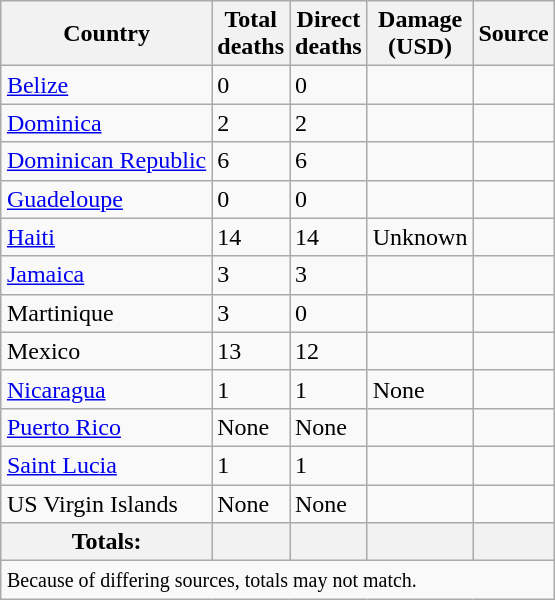<table class="wikitable sortable" style="float:right; margin:0 0 0.5em 1em; float:right;">
<tr style="text-align:center;">
<th><strong>Country</strong></th>
<th>Total<br>deaths</th>
<th>Direct<br>deaths</th>
<th>Damage<br>(USD)</th>
<th class="unsortable">Source</th>
</tr>
<tr>
<td><a href='#'>Belize</a></td>
<td>0</td>
<td>0</td>
<td></td>
<td></td>
</tr>
<tr>
<td><a href='#'>Dominica</a></td>
<td>2</td>
<td>2</td>
<td></td>
<td></td>
</tr>
<tr>
<td><a href='#'>Dominican Republic</a></td>
<td>6</td>
<td>6</td>
<td></td>
<td></td>
</tr>
<tr>
<td><a href='#'>Guadeloupe</a></td>
<td>0</td>
<td>0</td>
<td></td>
<td></td>
</tr>
<tr>
<td><a href='#'>Haiti</a></td>
<td>14</td>
<td>14</td>
<td>Unknown</td>
<td></td>
</tr>
<tr>
<td><a href='#'>Jamaica</a></td>
<td>3</td>
<td>3</td>
<td></td>
<td></td>
</tr>
<tr>
<td>Martinique</td>
<td>3</td>
<td>0</td>
<td></td>
<td></td>
</tr>
<tr>
<td>Mexico</td>
<td>13</td>
<td>12</td>
<td></td>
<td></td>
</tr>
<tr>
<td><a href='#'>Nicaragua</a></td>
<td>1</td>
<td>1</td>
<td>None</td>
<td></td>
</tr>
<tr>
<td><a href='#'>Puerto Rico</a></td>
<td>None</td>
<td>None</td>
<td></td>
<td></td>
</tr>
<tr>
<td><a href='#'>Saint Lucia</a></td>
<td>1</td>
<td>1</td>
<td></td>
<td></td>
</tr>
<tr>
<td>US Virgin Islands</td>
<td>None</td>
<td>None</td>
<td></td>
<td></td>
</tr>
<tr class="unsortable">
<th>Totals:</th>
<th></th>
<th></th>
<th></th>
<th></th>
</tr>
<tr class="unsortable">
<td colspan = 9><small>Because of differing sources, totals may not match.</small></td>
</tr>
</table>
